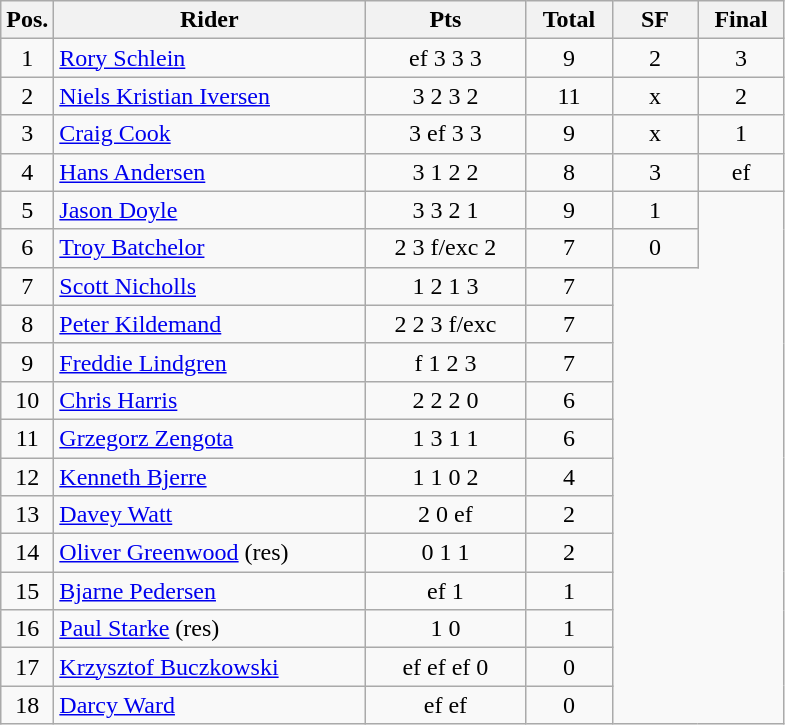<table class=wikitable>
<tr>
<th width=25px>Pos.</th>
<th width=200px>Rider</th>
<th width=100px>Pts</th>
<th width=50px>Total</th>
<th width=50px>SF</th>
<th width=50px>Final</th>
</tr>
<tr align=center >
<td>1</td>
<td align=left> <a href='#'>Rory Schlein</a></td>
<td>ef	3	3	3</td>
<td>9</td>
<td>2</td>
<td>3</td>
</tr>
<tr align=center>
<td>2</td>
<td align=left> <a href='#'>Niels Kristian Iversen</a></td>
<td>3	2	3	2</td>
<td>11</td>
<td>x</td>
<td>2</td>
</tr>
<tr align=center>
<td>3</td>
<td align=left> <a href='#'>Craig Cook</a></td>
<td>3	ef	3	3</td>
<td>9</td>
<td>x</td>
<td>1</td>
</tr>
<tr align=center>
<td>4</td>
<td align=left> <a href='#'>Hans Andersen</a></td>
<td>3	1	2	2</td>
<td>8</td>
<td>3</td>
<td>ef</td>
</tr>
<tr align=center>
<td>5</td>
<td align=left> <a href='#'>Jason Doyle</a></td>
<td>3	3	2	1</td>
<td>9</td>
<td>1</td>
</tr>
<tr align=center>
<td>6</td>
<td align=left> <a href='#'>Troy Batchelor</a></td>
<td>2	3	f/exc	2</td>
<td>7</td>
<td>0</td>
</tr>
<tr align=center>
<td>7</td>
<td align=left> <a href='#'>Scott Nicholls</a></td>
<td>1	2	1	3</td>
<td>7</td>
</tr>
<tr align=center>
<td>8</td>
<td align=left> <a href='#'>Peter Kildemand</a></td>
<td>2	2	3	f/exc</td>
<td>7</td>
</tr>
<tr align=center>
<td>9</td>
<td align=left> <a href='#'>Freddie Lindgren</a></td>
<td>f	1	2	3</td>
<td>7</td>
</tr>
<tr align=center>
<td>10</td>
<td align=left> <a href='#'>Chris Harris</a></td>
<td>2	2	2	0</td>
<td>6</td>
</tr>
<tr align=center>
<td>11</td>
<td align=left> <a href='#'>Grzegorz Zengota</a></td>
<td>1	3	1	1</td>
<td>6</td>
</tr>
<tr align=center>
<td>12</td>
<td align=left> <a href='#'>Kenneth Bjerre</a></td>
<td>1	1	0	2</td>
<td>4</td>
</tr>
<tr align=center>
<td>13</td>
<td align=left> <a href='#'>Davey Watt</a></td>
<td>2	0	ef</td>
<td>2</td>
</tr>
<tr align=center>
<td>14</td>
<td align=left> <a href='#'>Oliver Greenwood</a> (res)</td>
<td>0	1	1</td>
<td>2</td>
</tr>
<tr align=center>
<td>15</td>
<td align=left> <a href='#'>Bjarne Pedersen</a></td>
<td>ef	1</td>
<td>1</td>
</tr>
<tr align=center>
<td>16</td>
<td align=left> <a href='#'>Paul Starke</a>	(res)</td>
<td>1	0</td>
<td>1</td>
</tr>
<tr align=center>
<td>17</td>
<td align=left> <a href='#'>Krzysztof Buczkowski</a></td>
<td>ef	ef	ef	0</td>
<td>0</td>
</tr>
<tr align=center>
<td>18</td>
<td align=left> <a href='#'>Darcy Ward</a></td>
<td>ef	ef</td>
<td>0</td>
</tr>
</table>
